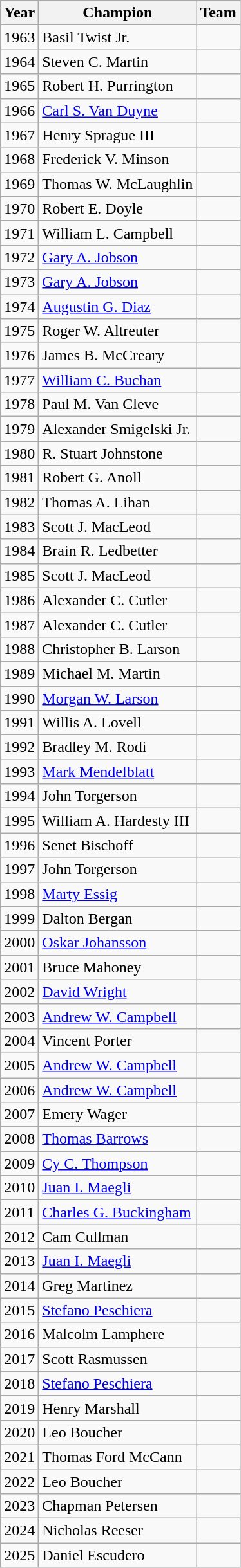<table class="wikitable">
<tr>
<th>Year</th>
<th>Champion</th>
<th>Team</th>
</tr>
<tr>
<td>1963</td>
<td>Basil Twist Jr.</td>
<td></td>
</tr>
<tr>
<td>1964</td>
<td>Steven C. Martin</td>
<td></td>
</tr>
<tr>
<td>1965</td>
<td>Robert H. Purrington</td>
<td></td>
</tr>
<tr>
<td>1966</td>
<td><a href='#'>Carl S. Van Duyne</a></td>
<td></td>
</tr>
<tr>
<td>1967</td>
<td>Henry Sprague III</td>
<td></td>
</tr>
<tr>
<td>1968</td>
<td>Frederick V. Minson</td>
<td></td>
</tr>
<tr>
<td>1969</td>
<td>Thomas W. McLaughlin</td>
<td></td>
</tr>
<tr>
<td>1970</td>
<td>Robert E. Doyle</td>
<td></td>
</tr>
<tr>
<td>1971</td>
<td>William L. Campbell</td>
<td></td>
</tr>
<tr>
<td>1972</td>
<td><a href='#'>Gary A. Jobson</a></td>
<td></td>
</tr>
<tr>
<td>1973</td>
<td><a href='#'>Gary A. Jobson</a></td>
<td></td>
</tr>
<tr>
<td>1974</td>
<td><a href='#'>Augustin G. Diaz</a></td>
<td></td>
</tr>
<tr>
<td>1975</td>
<td>Roger W. Altreuter</td>
<td></td>
</tr>
<tr>
<td>1976</td>
<td>James B. McCreary</td>
<td></td>
</tr>
<tr>
<td>1977</td>
<td><a href='#'>William C. Buchan</a></td>
<td></td>
</tr>
<tr>
<td>1978</td>
<td>Paul M. Van Cleve</td>
<td></td>
</tr>
<tr>
<td>1979</td>
<td>Alexander Smigelski Jr.</td>
<td></td>
</tr>
<tr>
<td>1980</td>
<td>R. Stuart Johnstone</td>
<td></td>
</tr>
<tr>
<td>1981</td>
<td>Robert G. Anoll</td>
<td></td>
</tr>
<tr>
<td>1982</td>
<td>Thomas A. Lihan</td>
<td></td>
</tr>
<tr>
<td>1983</td>
<td>Scott J. MacLeod</td>
<td></td>
</tr>
<tr>
<td>1984</td>
<td>Brain R. Ledbetter</td>
<td></td>
</tr>
<tr>
<td>1985</td>
<td>Scott J. MacLeod</td>
<td></td>
</tr>
<tr>
<td>1986</td>
<td>Alexander C. Cutler</td>
<td></td>
</tr>
<tr>
<td>1987</td>
<td>Alexander C. Cutler</td>
<td></td>
</tr>
<tr>
<td>1988</td>
<td>Christopher B. Larson</td>
<td></td>
</tr>
<tr>
<td>1989</td>
<td>Michael M. Martin</td>
<td></td>
</tr>
<tr>
<td>1990</td>
<td><a href='#'>Morgan W. Larson</a></td>
<td></td>
</tr>
<tr>
<td>1991</td>
<td>Willis A. Lovell</td>
<td></td>
</tr>
<tr>
<td>1992</td>
<td>Bradley M. Rodi</td>
<td></td>
</tr>
<tr>
<td>1993</td>
<td><a href='#'>Mark Mendelblatt</a></td>
<td></td>
</tr>
<tr>
<td>1994</td>
<td>John Torgerson</td>
<td></td>
</tr>
<tr>
<td>1995</td>
<td>William A. Hardesty III</td>
<td></td>
</tr>
<tr>
<td>1996</td>
<td>Senet Bischoff</td>
<td></td>
</tr>
<tr>
<td>1997</td>
<td>John Torgerson</td>
<td></td>
</tr>
<tr>
<td>1998</td>
<td><a href='#'>Marty Essig</a></td>
<td></td>
</tr>
<tr>
<td>1999</td>
<td>Dalton Bergan</td>
<td></td>
</tr>
<tr>
<td>2000</td>
<td><a href='#'>Oskar Johansson</a></td>
<td></td>
</tr>
<tr>
<td>2001</td>
<td>Bruce Mahoney</td>
<td></td>
</tr>
<tr>
<td>2002</td>
<td><a href='#'>David Wright</a></td>
<td></td>
</tr>
<tr>
<td>2003</td>
<td><a href='#'>Andrew W. Campbell</a></td>
<td></td>
</tr>
<tr>
<td>2004</td>
<td>Vincent Porter</td>
<td></td>
</tr>
<tr>
<td>2005</td>
<td><a href='#'>Andrew W. Campbell</a></td>
<td></td>
</tr>
<tr>
<td>2006</td>
<td><a href='#'>Andrew W. Campbell</a></td>
<td></td>
</tr>
<tr>
<td>2007</td>
<td>Emery Wager</td>
<td></td>
</tr>
<tr>
<td>2008</td>
<td><a href='#'>Thomas Barrows</a></td>
<td></td>
</tr>
<tr>
<td>2009</td>
<td><a href='#'>Cy C. Thompson</a></td>
<td></td>
</tr>
<tr>
<td>2010</td>
<td><a href='#'>Juan I. Maegli</a></td>
<td></td>
</tr>
<tr>
<td>2011</td>
<td><a href='#'>Charles G. Buckingham</a></td>
<td></td>
</tr>
<tr>
<td>2012</td>
<td>Cam Cullman</td>
<td></td>
</tr>
<tr>
<td>2013</td>
<td><a href='#'>Juan I. Maegli</a></td>
<td></td>
</tr>
<tr>
<td>2014</td>
<td>Greg Martinez</td>
<td></td>
</tr>
<tr>
<td>2015</td>
<td><a href='#'>Stefano Peschiera</a></td>
<td></td>
</tr>
<tr>
<td>2016</td>
<td>Malcolm Lamphere</td>
<td></td>
</tr>
<tr>
<td>2017</td>
<td>Scott Rasmussen</td>
<td></td>
</tr>
<tr>
<td>2018</td>
<td><a href='#'>Stefano Peschiera</a></td>
<td></td>
</tr>
<tr>
<td>2019</td>
<td>Henry Marshall</td>
<td></td>
</tr>
<tr>
<td>2020</td>
<td>Leo Boucher</td>
<td></td>
</tr>
<tr>
<td>2021</td>
<td>Thomas Ford McCann</td>
<td></td>
</tr>
<tr>
<td>2022</td>
<td>Leo Boucher</td>
<td></td>
</tr>
<tr>
<td>2023</td>
<td>Chapman Petersen</td>
<td></td>
</tr>
<tr>
<td>2024</td>
<td>Nicholas Reeser</td>
<td></td>
</tr>
<tr>
<td>2025</td>
<td>Daniel Escudero</td>
<td></td>
</tr>
</table>
